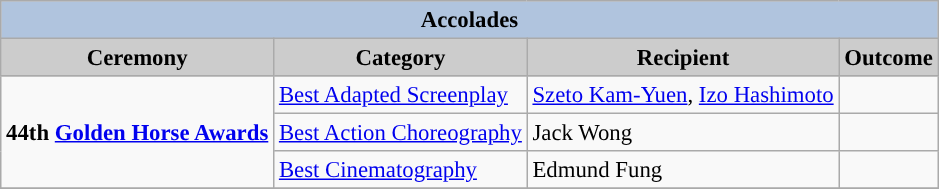<table class="wikitable" style="font-size:95%;" ;>
<tr style="background:#ccc; text-align:center;">
<th colspan="4" style="background: LightSteelBlue;">Accolades</th>
</tr>
<tr style="background:#ccc; text-align:center;">
<th style="background:#ccc">Ceremony</th>
<th style="background:#ccc">Category</th>
<th style="background:#ccc">Recipient</th>
<th style="background:#ccc">Outcome</th>
</tr>
<tr>
<td rowspan=3><strong>44th <a href='#'>Golden Horse Awards</a></strong></td>
<td><a href='#'>Best Adapted Screenplay</a></td>
<td><a href='#'>Szeto Kam-Yuen</a>, <a href='#'>Izo Hashimoto</a></td>
<td></td>
</tr>
<tr>
<td><a href='#'>Best Action Choreography</a></td>
<td>Jack Wong</td>
<td></td>
</tr>
<tr>
<td><a href='#'>Best Cinematography</a></td>
<td>Edmund Fung</td>
<td></td>
</tr>
<tr>
</tr>
</table>
